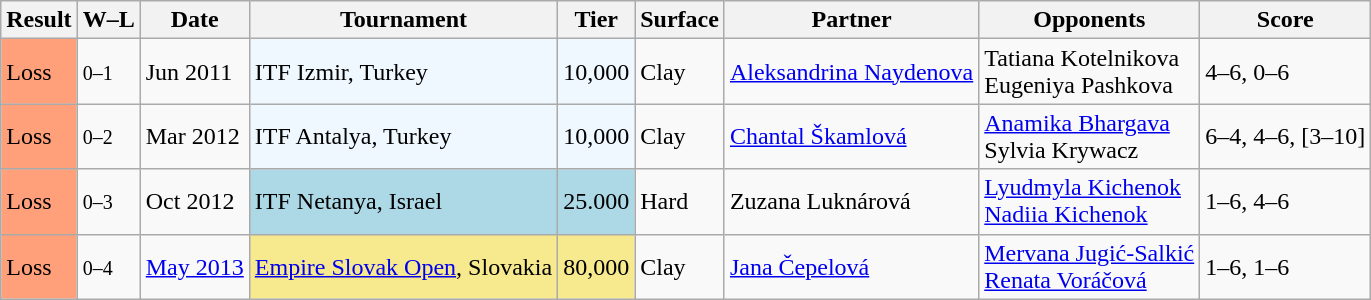<table class="sortable wikitable">
<tr>
<th>Result</th>
<th class="unsortable">W–L</th>
<th>Date</th>
<th>Tournament</th>
<th>Tier</th>
<th>Surface</th>
<th>Partner</th>
<th>Opponents</th>
<th class="unsortable">Score</th>
</tr>
<tr>
<td style="background:#ffa07a;">Loss</td>
<td><small>0–1</small></td>
<td>Jun 2011</td>
<td style="background:#f0f8ff;">ITF Izmir, Turkey</td>
<td style="background:#f0f8ff;">10,000</td>
<td>Clay</td>
<td> <a href='#'>Aleksandrina Naydenova</a></td>
<td> Tatiana Kotelnikova <br>  Eugeniya Pashkova</td>
<td>4–6, 0–6</td>
</tr>
<tr>
<td style="background:#ffa07a;">Loss</td>
<td><small>0–2</small></td>
<td>Mar 2012</td>
<td style="background:#f0f8ff;">ITF Antalya, Turkey</td>
<td style="background:#f0f8ff;">10,000</td>
<td>Clay</td>
<td> <a href='#'>Chantal Škamlová</a></td>
<td> <a href='#'>Anamika Bhargava</a> <br>  Sylvia Krywacz</td>
<td>6–4, 4–6, [3–10]</td>
</tr>
<tr>
<td style="background:#ffa07a;">Loss</td>
<td><small>0–3</small></td>
<td>Oct 2012</td>
<td style="background:lightblue;">ITF Netanya, Israel</td>
<td style="background:lightblue;">25.000</td>
<td>Hard</td>
<td> Zuzana Luknárová</td>
<td> <a href='#'>Lyudmyla Kichenok</a> <br>  <a href='#'>Nadiia Kichenok</a></td>
<td>1–6, 4–6</td>
</tr>
<tr>
<td style="background:#ffa07a;">Loss</td>
<td><small>0–4</small></td>
<td><a href='#'>May 2013</a></td>
<td style="background:#f7e98e;"><a href='#'>Empire Slovak Open</a>, Slovakia</td>
<td style="background:#f7e98e;">80,000</td>
<td>Clay</td>
<td> <a href='#'>Jana Čepelová</a></td>
<td> <a href='#'>Mervana Jugić-Salkić</a> <br>  <a href='#'>Renata Voráčová</a></td>
<td>1–6, 1–6</td>
</tr>
</table>
